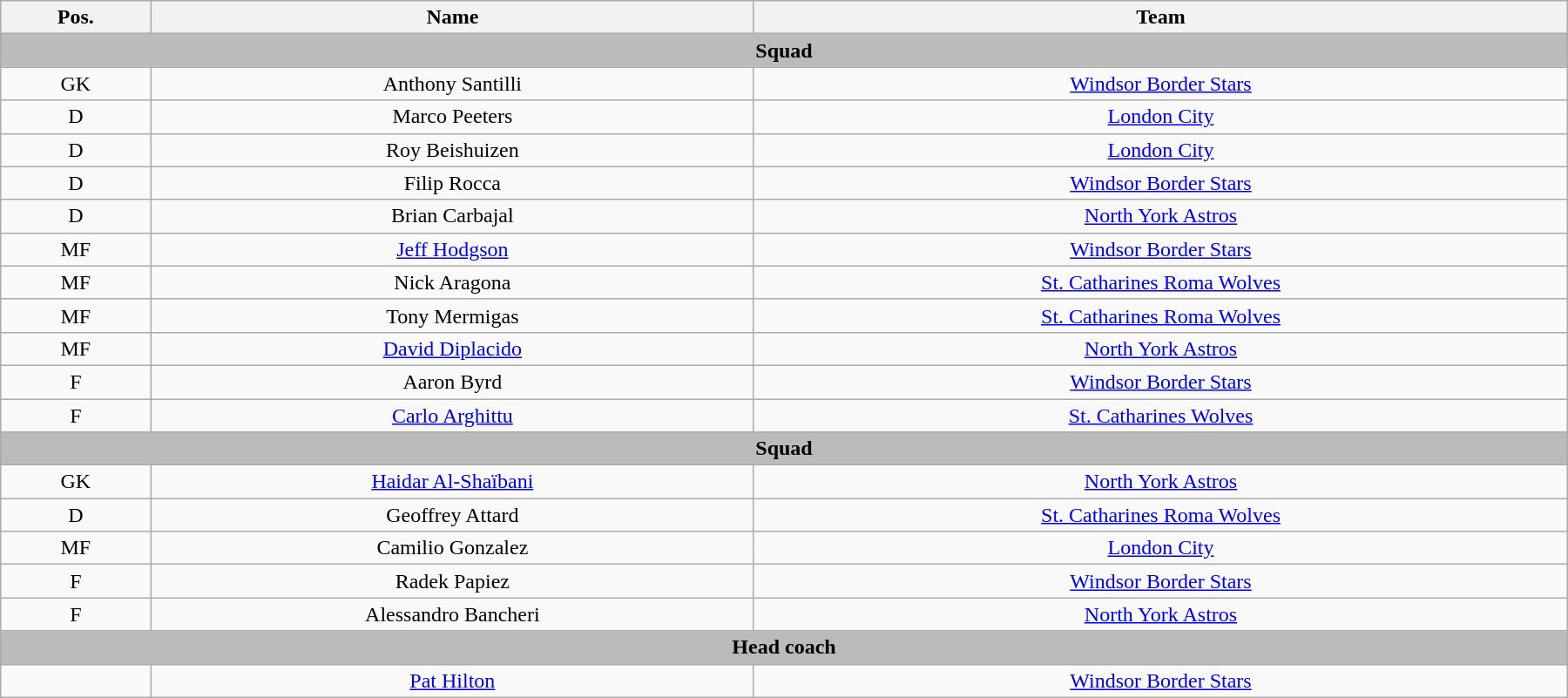<table class="wikitable mw-collapsible mw-collapsed" style="text-align: center; width: 95%; margin-left: auto; margin-right: auto">
<tr>
<th>Pos.</th>
<th>Name</th>
<th>Team</th>
</tr>
<tr>
<td colspan=3 style="background: #BBBBBB;"><strong>Squad</strong></td>
</tr>
<tr>
<td>GK</td>
<td>Anthony Santilli</td>
<td><a href='#'>Windsor Border Stars</a></td>
</tr>
<tr>
<td>D</td>
<td>Marco Peeters</td>
<td><a href='#'>London City</a></td>
</tr>
<tr>
<td>D</td>
<td>Roy Beishuizen</td>
<td><a href='#'>London City</a></td>
</tr>
<tr>
<td>D</td>
<td>Filip Rocca</td>
<td><a href='#'>Windsor Border Stars</a></td>
</tr>
<tr>
<td>D</td>
<td>Brian Carbajal</td>
<td><a href='#'>North York Astros</a></td>
</tr>
<tr>
<td>MF</td>
<td><a href='#'>Jeff Hodgson</a></td>
<td><a href='#'>Windsor Border Stars</a></td>
</tr>
<tr>
<td>MF</td>
<td>Nick Aragona</td>
<td><a href='#'>St. Catharines Roma Wolves</a></td>
</tr>
<tr>
<td>MF</td>
<td>Tony Mermigas</td>
<td><a href='#'>St. Catharines Roma Wolves</a></td>
</tr>
<tr>
<td>MF</td>
<td><a href='#'>David Diplacido</a></td>
<td><a href='#'>North York Astros</a></td>
</tr>
<tr>
<td>F</td>
<td>Aaron Byrd</td>
<td><a href='#'>Windsor Border Stars</a></td>
</tr>
<tr>
<td>F</td>
<td><a href='#'>Carlo Arghittu</a></td>
<td><a href='#'>St. Catharines Wolves</a></td>
</tr>
<tr>
<td colspan=3 style="background: #BBBBBB;"><strong>Squad</strong></td>
</tr>
<tr>
<td>GK</td>
<td><a href='#'>Haidar Al-Shaïbani</a></td>
<td><a href='#'>North York Astros</a></td>
</tr>
<tr>
<td>D</td>
<td>Geoffrey Attard</td>
<td><a href='#'>St. Catharines Roma Wolves</a></td>
</tr>
<tr>
<td>MF</td>
<td>Camilio Gonzalez</td>
<td><a href='#'>London City</a></td>
</tr>
<tr>
<td>F</td>
<td>Radek Papiez</td>
<td><a href='#'>Windsor Border Stars</a></td>
</tr>
<tr>
<td>F</td>
<td>Alessandro Bancheri</td>
<td><a href='#'>North York Astros</a></td>
</tr>
<tr>
<td colspan=3 style="background: #BBBBBB;"><strong>Head coach</strong></td>
</tr>
<tr>
<td></td>
<td><a href='#'>Pat Hilton</a></td>
<td><a href='#'>Windsor Border Stars</a></td>
</tr>
</table>
